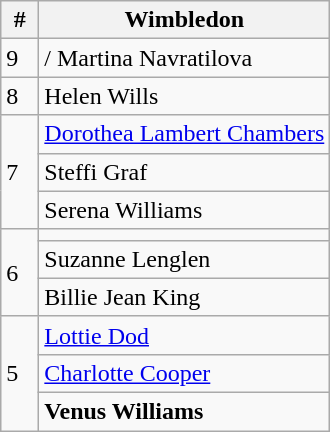<table class="wikitable">
<tr>
<th style="width:18px;">#</th>
<th>Wimbledon</th>
</tr>
<tr>
<td>9</td>
<td>/ Martina Navratilova</td>
</tr>
<tr>
<td>8</td>
<td> Helen Wills</td>
</tr>
<tr>
<td rowspan="3">7</td>
<td> <a href='#'>Dorothea Lambert Chambers</a></td>
</tr>
<tr>
<td> Steffi Graf</td>
</tr>
<tr>
<td> Serena Williams</td>
</tr>
<tr>
<td rowspan="3">6</td>
<td></td>
</tr>
<tr>
<td> Suzanne Lenglen</td>
</tr>
<tr>
<td> Billie Jean King</td>
</tr>
<tr>
<td rowspan="3">5</td>
<td> <a href='#'>Lottie Dod</a></td>
</tr>
<tr>
<td> <a href='#'>Charlotte Cooper</a></td>
</tr>
<tr>
<td> <strong>Venus Williams</strong><br></td>
</tr>
</table>
